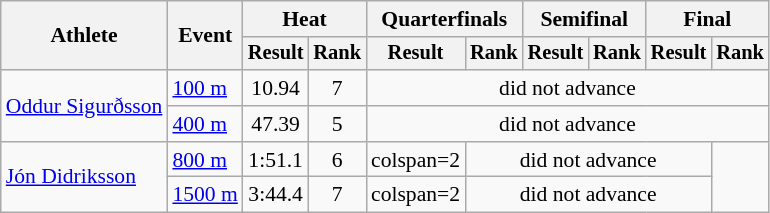<table class="wikitable" style="font-size:90%">
<tr>
<th rowspan="2">Athlete</th>
<th rowspan="2">Event</th>
<th colspan="2">Heat</th>
<th colspan="2">Quarterfinals</th>
<th colspan="2">Semifinal</th>
<th colspan="2">Final</th>
</tr>
<tr style="font-size:95%">
<th>Result</th>
<th>Rank</th>
<th>Result</th>
<th>Rank</th>
<th>Result</th>
<th>Rank</th>
<th>Result</th>
<th>Rank</th>
</tr>
<tr align=center>
<td align=left rowspan=2><a href='#'>Oddur Sigurðsson</a></td>
<td align=left><a href='#'>100 m</a></td>
<td>10.94</td>
<td>7</td>
<td colspan=6>did not advance</td>
</tr>
<tr align=center>
<td align=left><a href='#'>400 m</a></td>
<td>47.39</td>
<td>5</td>
<td colspan=6>did not advance</td>
</tr>
<tr align=center>
<td align=left rowspan=2><a href='#'>Jón Didriksson</a></td>
<td align=left><a href='#'>800 m</a></td>
<td>1:51.1</td>
<td>6</td>
<td>colspan=2 </td>
<td colspan=4>did not advance</td>
</tr>
<tr align=center>
<td align=left><a href='#'>1500 m</a></td>
<td>3:44.4</td>
<td>7</td>
<td>colspan=2 </td>
<td colspan=4>did not advance</td>
</tr>
</table>
